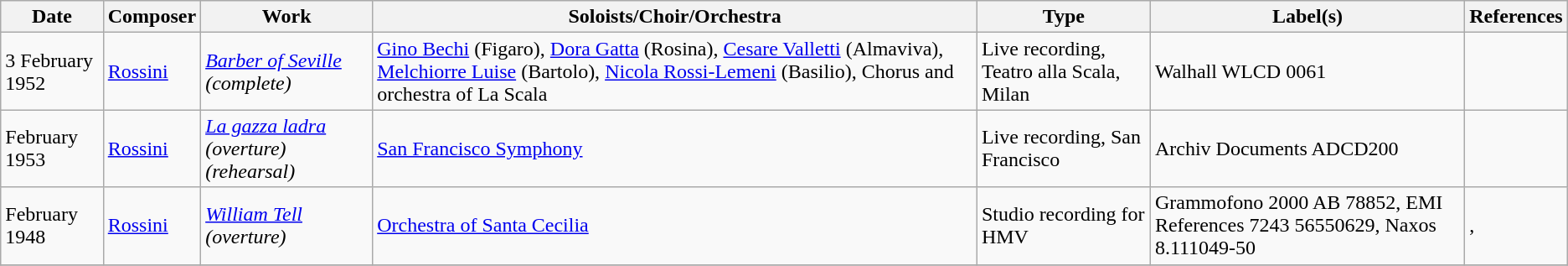<table class="wikitable">
<tr>
<th>Date</th>
<th>Composer</th>
<th>Work</th>
<th>Soloists/Choir/Orchestra</th>
<th>Type</th>
<th>Label(s)</th>
<th>References</th>
</tr>
<tr>
<td>3 February 1952</td>
<td><a href='#'>Rossini</a></td>
<td><em><a href='#'>Barber of Seville</a> (complete)</em></td>
<td><a href='#'>Gino Bechi</a> (Figaro), <a href='#'>Dora Gatta</a> (Rosina), <a href='#'>Cesare Valletti</a> (Almaviva), <a href='#'>Melchiorre Luise</a> (Bartolo), <a href='#'>Nicola Rossi-Lemeni</a> (Basilio), Chorus and orchestra of La Scala</td>
<td>Live recording, Teatro alla Scala, Milan</td>
<td>Walhall WLCD 0061</td>
<td></td>
</tr>
<tr>
<td>February 1953</td>
<td><a href='#'>Rossini</a></td>
<td><em><a href='#'>La gazza ladra</a> (overture) (rehearsal)</em></td>
<td><a href='#'>San Francisco Symphony</a></td>
<td>Live recording, San Francisco</td>
<td>Archiv Documents ADCD200</td>
<td></td>
</tr>
<tr>
<td>February 1948</td>
<td><a href='#'>Rossini</a></td>
<td><em><a href='#'>William Tell</a> (overture)</em></td>
<td><a href='#'>Orchestra of Santa Cecilia</a></td>
<td>Studio recording for HMV</td>
<td>Grammofono 2000 AB 78852, EMI References 7243 56550629, Naxos 8.111049-50</td>
<td>, </td>
</tr>
<tr>
</tr>
</table>
